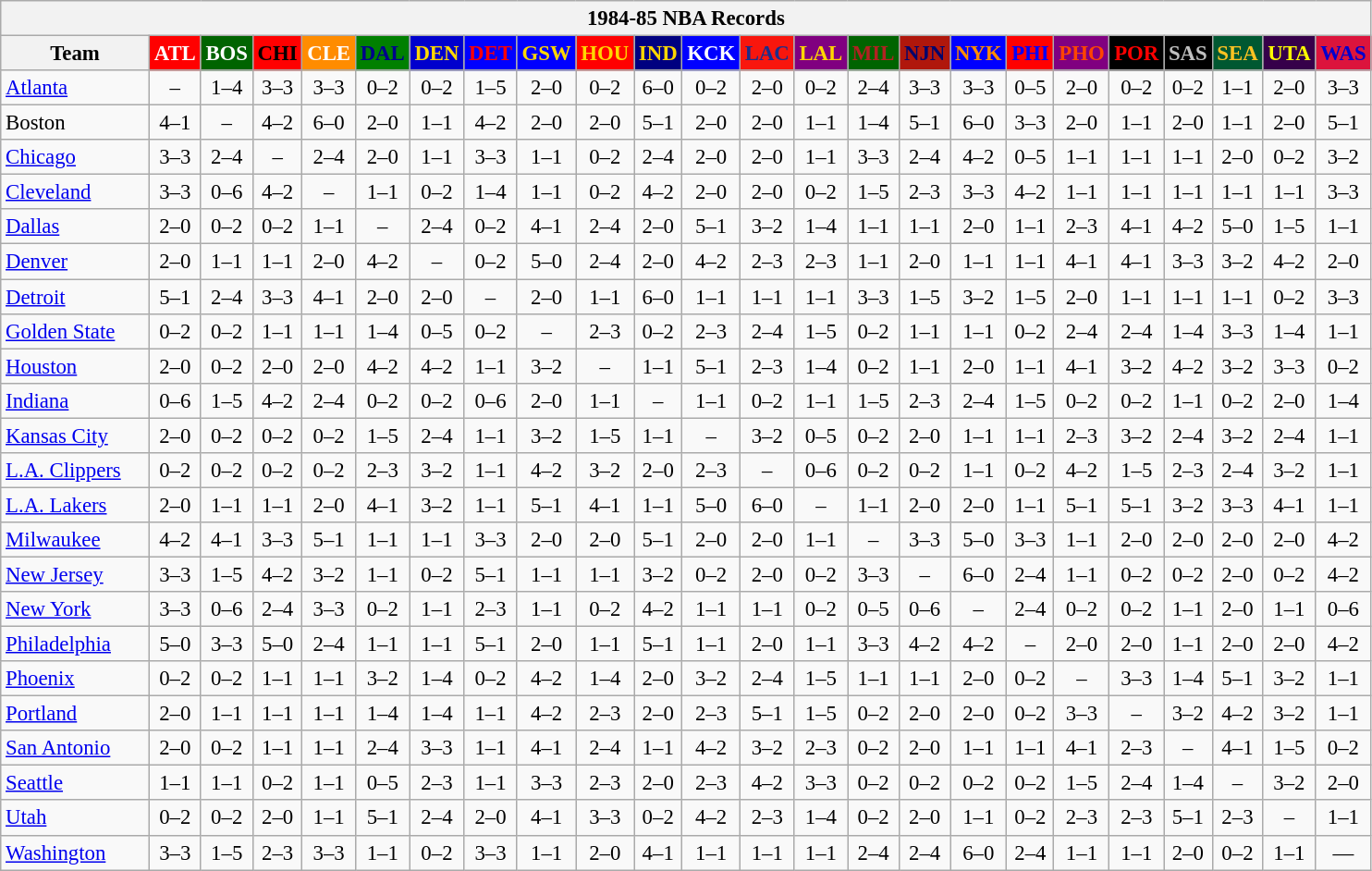<table class="wikitable" style="font-size:95%; text-align:center;">
<tr>
<th colspan=24>1984-85 NBA Records</th>
</tr>
<tr>
<th width=100>Team</th>
<th style="background:#FF0000;color:#FFFFFF;width=35">ATL</th>
<th style="background:#006400;color:#FFFFFF;width=35">BOS</th>
<th style="background:#FF0000;color:#000000;width=35">CHI</th>
<th style="background:#FF8C00;color:#FFFFFF;width=35">CLE</th>
<th style="background:#008000;color:#00008B;width=35">DAL</th>
<th style="background:#0000CD;color:#FFD700;width=35">DEN</th>
<th style="background:#0000FF;color:#FF0000;width=35">DET</th>
<th style="background:#0000FF;color:#FFD700;width=35">GSW</th>
<th style="background:#FF0000;color:#FFD700;width=35">HOU</th>
<th style="background:#000080;color:#FFD700;width=35">IND</th>
<th style="background:#0000FF;color:#FFFFFF;width=35">KCK</th>
<th style="background:#F9160D;color:#1A2E8B;width=35">LAC</th>
<th style="background:#800080;color:#FFD700;width=35">LAL</th>
<th style="background:#006400;color:#B22222;width=35">MIL</th>
<th style="background:#B0170C;color:#00056D;width=35">NJN</th>
<th style="background:#0000FF;color:#FF8C00;width=35">NYK</th>
<th style="background:#FF0000;color:#0000FF;width=35">PHI</th>
<th style="background:#800080;color:#FF4500;width=35">PHO</th>
<th style="background:#000000;color:#FF0000;width=35">POR</th>
<th style="background:#000000;color:#C0C0C0;width=35">SAS</th>
<th style="background:#005831;color:#FFC322;width=35">SEA</th>
<th style="background:#36004A;color:#FFFF00;width=35">UTA</th>
<th style="background:#DC143C;color:#0000CD;width=35">WAS</th>
</tr>
<tr>
<td style="text-align:left;"><a href='#'>Atlanta</a></td>
<td>–</td>
<td>1–4</td>
<td>3–3</td>
<td>3–3</td>
<td>0–2</td>
<td>0–2</td>
<td>1–5</td>
<td>2–0</td>
<td>0–2</td>
<td>6–0</td>
<td>0–2</td>
<td>2–0</td>
<td>0–2</td>
<td>2–4</td>
<td>3–3</td>
<td>3–3</td>
<td>0–5</td>
<td>2–0</td>
<td>0–2</td>
<td>0–2</td>
<td>1–1</td>
<td>2–0</td>
<td>3–3</td>
</tr>
<tr>
<td style="text-align:left;">Boston</td>
<td>4–1</td>
<td>–</td>
<td>4–2</td>
<td>6–0</td>
<td>2–0</td>
<td>1–1</td>
<td>4–2</td>
<td>2–0</td>
<td>2–0</td>
<td>5–1</td>
<td>2–0</td>
<td>2–0</td>
<td>1–1</td>
<td>1–4</td>
<td>5–1</td>
<td>6–0</td>
<td>3–3</td>
<td>2–0</td>
<td>1–1</td>
<td>2–0</td>
<td>1–1</td>
<td>2–0</td>
<td>5–1</td>
</tr>
<tr>
<td style="text-align:left;"><a href='#'>Chicago</a></td>
<td>3–3</td>
<td>2–4</td>
<td>–</td>
<td>2–4</td>
<td>2–0</td>
<td>1–1</td>
<td>3–3</td>
<td>1–1</td>
<td>0–2</td>
<td>2–4</td>
<td>2–0</td>
<td>2–0</td>
<td>1–1</td>
<td>3–3</td>
<td>2–4</td>
<td>4–2</td>
<td>0–5</td>
<td>1–1</td>
<td>1–1</td>
<td>1–1</td>
<td>2–0</td>
<td>0–2</td>
<td>3–2</td>
</tr>
<tr>
<td style="text-align:left;"><a href='#'>Cleveland</a></td>
<td>3–3</td>
<td>0–6</td>
<td>4–2</td>
<td>–</td>
<td>1–1</td>
<td>0–2</td>
<td>1–4</td>
<td>1–1</td>
<td>0–2</td>
<td>4–2</td>
<td>2–0</td>
<td>2–0</td>
<td>0–2</td>
<td>1–5</td>
<td>2–3</td>
<td>3–3</td>
<td>4–2</td>
<td>1–1</td>
<td>1–1</td>
<td>1–1</td>
<td>1–1</td>
<td>1–1</td>
<td>3–3</td>
</tr>
<tr>
<td style="text-align:left;"><a href='#'>Dallas</a></td>
<td>2–0</td>
<td>0–2</td>
<td>0–2</td>
<td>1–1</td>
<td>–</td>
<td>2–4</td>
<td>0–2</td>
<td>4–1</td>
<td>2–4</td>
<td>2–0</td>
<td>5–1</td>
<td>3–2</td>
<td>1–4</td>
<td>1–1</td>
<td>1–1</td>
<td>2–0</td>
<td>1–1</td>
<td>2–3</td>
<td>4–1</td>
<td>4–2</td>
<td>5–0</td>
<td>1–5</td>
<td>1–1</td>
</tr>
<tr>
<td style="text-align:left;"><a href='#'>Denver</a></td>
<td>2–0</td>
<td>1–1</td>
<td>1–1</td>
<td>2–0</td>
<td>4–2</td>
<td>–</td>
<td>0–2</td>
<td>5–0</td>
<td>2–4</td>
<td>2–0</td>
<td>4–2</td>
<td>2–3</td>
<td>2–3</td>
<td>1–1</td>
<td>2–0</td>
<td>1–1</td>
<td>1–1</td>
<td>4–1</td>
<td>4–1</td>
<td>3–3</td>
<td>3–2</td>
<td>4–2</td>
<td>2–0</td>
</tr>
<tr>
<td style="text-align:left;"><a href='#'>Detroit</a></td>
<td>5–1</td>
<td>2–4</td>
<td>3–3</td>
<td>4–1</td>
<td>2–0</td>
<td>2–0</td>
<td>–</td>
<td>2–0</td>
<td>1–1</td>
<td>6–0</td>
<td>1–1</td>
<td>1–1</td>
<td>1–1</td>
<td>3–3</td>
<td>1–5</td>
<td>3–2</td>
<td>1–5</td>
<td>2–0</td>
<td>1–1</td>
<td>1–1</td>
<td>1–1</td>
<td>0–2</td>
<td>3–3</td>
</tr>
<tr>
<td style="text-align:left;"><a href='#'>Golden State</a></td>
<td>0–2</td>
<td>0–2</td>
<td>1–1</td>
<td>1–1</td>
<td>1–4</td>
<td>0–5</td>
<td>0–2</td>
<td>–</td>
<td>2–3</td>
<td>0–2</td>
<td>2–3</td>
<td>2–4</td>
<td>1–5</td>
<td>0–2</td>
<td>1–1</td>
<td>1–1</td>
<td>0–2</td>
<td>2–4</td>
<td>2–4</td>
<td>1–4</td>
<td>3–3</td>
<td>1–4</td>
<td>1–1</td>
</tr>
<tr>
<td style="text-align:left;"><a href='#'>Houston</a></td>
<td>2–0</td>
<td>0–2</td>
<td>2–0</td>
<td>2–0</td>
<td>4–2</td>
<td>4–2</td>
<td>1–1</td>
<td>3–2</td>
<td>–</td>
<td>1–1</td>
<td>5–1</td>
<td>2–3</td>
<td>1–4</td>
<td>0–2</td>
<td>1–1</td>
<td>2–0</td>
<td>1–1</td>
<td>4–1</td>
<td>3–2</td>
<td>4–2</td>
<td>3–2</td>
<td>3–3</td>
<td>0–2</td>
</tr>
<tr>
<td style="text-align:left;"><a href='#'>Indiana</a></td>
<td>0–6</td>
<td>1–5</td>
<td>4–2</td>
<td>2–4</td>
<td>0–2</td>
<td>0–2</td>
<td>0–6</td>
<td>2–0</td>
<td>1–1</td>
<td>–</td>
<td>1–1</td>
<td>0–2</td>
<td>1–1</td>
<td>1–5</td>
<td>2–3</td>
<td>2–4</td>
<td>1–5</td>
<td>0–2</td>
<td>0–2</td>
<td>1–1</td>
<td>0–2</td>
<td>2–0</td>
<td>1–4</td>
</tr>
<tr>
<td style="text-align:left;"><a href='#'>Kansas City</a></td>
<td>2–0</td>
<td>0–2</td>
<td>0–2</td>
<td>0–2</td>
<td>1–5</td>
<td>2–4</td>
<td>1–1</td>
<td>3–2</td>
<td>1–5</td>
<td>1–1</td>
<td>–</td>
<td>3–2</td>
<td>0–5</td>
<td>0–2</td>
<td>2–0</td>
<td>1–1</td>
<td>1–1</td>
<td>2–3</td>
<td>3–2</td>
<td>2–4</td>
<td>3–2</td>
<td>2–4</td>
<td>1–1</td>
</tr>
<tr>
<td style="text-align:left;"><a href='#'>L.A. Clippers</a></td>
<td>0–2</td>
<td>0–2</td>
<td>0–2</td>
<td>0–2</td>
<td>2–3</td>
<td>3–2</td>
<td>1–1</td>
<td>4–2</td>
<td>3–2</td>
<td>2–0</td>
<td>2–3</td>
<td>–</td>
<td>0–6</td>
<td>0–2</td>
<td>0–2</td>
<td>1–1</td>
<td>0–2</td>
<td>4–2</td>
<td>1–5</td>
<td>2–3</td>
<td>2–4</td>
<td>3–2</td>
<td>1–1</td>
</tr>
<tr>
<td style="text-align:left;"><a href='#'>L.A. Lakers</a></td>
<td>2–0</td>
<td>1–1</td>
<td>1–1</td>
<td>2–0</td>
<td>4–1</td>
<td>3–2</td>
<td>1–1</td>
<td>5–1</td>
<td>4–1</td>
<td>1–1</td>
<td>5–0</td>
<td>6–0</td>
<td>–</td>
<td>1–1</td>
<td>2–0</td>
<td>2–0</td>
<td>1–1</td>
<td>5–1</td>
<td>5–1</td>
<td>3–2</td>
<td>3–3</td>
<td>4–1</td>
<td>1–1</td>
</tr>
<tr>
<td style="text-align:left;"><a href='#'>Milwaukee</a></td>
<td>4–2</td>
<td>4–1</td>
<td>3–3</td>
<td>5–1</td>
<td>1–1</td>
<td>1–1</td>
<td>3–3</td>
<td>2–0</td>
<td>2–0</td>
<td>5–1</td>
<td>2–0</td>
<td>2–0</td>
<td>1–1</td>
<td>–</td>
<td>3–3</td>
<td>5–0</td>
<td>3–3</td>
<td>1–1</td>
<td>2–0</td>
<td>2–0</td>
<td>2–0</td>
<td>2–0</td>
<td>4–2</td>
</tr>
<tr>
<td style="text-align:left;"><a href='#'>New Jersey</a></td>
<td>3–3</td>
<td>1–5</td>
<td>4–2</td>
<td>3–2</td>
<td>1–1</td>
<td>0–2</td>
<td>5–1</td>
<td>1–1</td>
<td>1–1</td>
<td>3–2</td>
<td>0–2</td>
<td>2–0</td>
<td>0–2</td>
<td>3–3</td>
<td>–</td>
<td>6–0</td>
<td>2–4</td>
<td>1–1</td>
<td>0–2</td>
<td>0–2</td>
<td>2–0</td>
<td>0–2</td>
<td>4–2</td>
</tr>
<tr>
<td style="text-align:left;"><a href='#'>New York</a></td>
<td>3–3</td>
<td>0–6</td>
<td>2–4</td>
<td>3–3</td>
<td>0–2</td>
<td>1–1</td>
<td>2–3</td>
<td>1–1</td>
<td>0–2</td>
<td>4–2</td>
<td>1–1</td>
<td>1–1</td>
<td>0–2</td>
<td>0–5</td>
<td>0–6</td>
<td>–</td>
<td>2–4</td>
<td>0–2</td>
<td>0–2</td>
<td>1–1</td>
<td>2–0</td>
<td>1–1</td>
<td>0–6</td>
</tr>
<tr>
<td style="text-align:left;"><a href='#'>Philadelphia</a></td>
<td>5–0</td>
<td>3–3</td>
<td>5–0</td>
<td>2–4</td>
<td>1–1</td>
<td>1–1</td>
<td>5–1</td>
<td>2–0</td>
<td>1–1</td>
<td>5–1</td>
<td>1–1</td>
<td>2–0</td>
<td>1–1</td>
<td>3–3</td>
<td>4–2</td>
<td>4–2</td>
<td>–</td>
<td>2–0</td>
<td>2–0</td>
<td>1–1</td>
<td>2–0</td>
<td>2–0</td>
<td>4–2</td>
</tr>
<tr>
<td style="text-align:left;"><a href='#'>Phoenix</a></td>
<td>0–2</td>
<td>0–2</td>
<td>1–1</td>
<td>1–1</td>
<td>3–2</td>
<td>1–4</td>
<td>0–2</td>
<td>4–2</td>
<td>1–4</td>
<td>2–0</td>
<td>3–2</td>
<td>2–4</td>
<td>1–5</td>
<td>1–1</td>
<td>1–1</td>
<td>2–0</td>
<td>0–2</td>
<td>–</td>
<td>3–3</td>
<td>1–4</td>
<td>5–1</td>
<td>3–2</td>
<td>1–1</td>
</tr>
<tr>
<td style="text-align:left;"><a href='#'>Portland</a></td>
<td>2–0</td>
<td>1–1</td>
<td>1–1</td>
<td>1–1</td>
<td>1–4</td>
<td>1–4</td>
<td>1–1</td>
<td>4–2</td>
<td>2–3</td>
<td>2–0</td>
<td>2–3</td>
<td>5–1</td>
<td>1–5</td>
<td>0–2</td>
<td>2–0</td>
<td>2–0</td>
<td>0–2</td>
<td>3–3</td>
<td>–</td>
<td>3–2</td>
<td>4–2</td>
<td>3–2</td>
<td>1–1</td>
</tr>
<tr>
<td style="text-align:left;"><a href='#'>San Antonio</a></td>
<td>2–0</td>
<td>0–2</td>
<td>1–1</td>
<td>1–1</td>
<td>2–4</td>
<td>3–3</td>
<td>1–1</td>
<td>4–1</td>
<td>2–4</td>
<td>1–1</td>
<td>4–2</td>
<td>3–2</td>
<td>2–3</td>
<td>0–2</td>
<td>2–0</td>
<td>1–1</td>
<td>1–1</td>
<td>4–1</td>
<td>2–3</td>
<td>–</td>
<td>4–1</td>
<td>1–5</td>
<td>0–2</td>
</tr>
<tr>
<td style="text-align:left;"><a href='#'>Seattle</a></td>
<td>1–1</td>
<td>1–1</td>
<td>0–2</td>
<td>1–1</td>
<td>0–5</td>
<td>2–3</td>
<td>1–1</td>
<td>3–3</td>
<td>2–3</td>
<td>2–0</td>
<td>2–3</td>
<td>4–2</td>
<td>3–3</td>
<td>0–2</td>
<td>0–2</td>
<td>0–2</td>
<td>0–2</td>
<td>1–5</td>
<td>2–4</td>
<td>1–4</td>
<td>–</td>
<td>3–2</td>
<td>2–0</td>
</tr>
<tr>
<td style="text-align:left;"><a href='#'>Utah</a></td>
<td>0–2</td>
<td>0–2</td>
<td>2–0</td>
<td>1–1</td>
<td>5–1</td>
<td>2–4</td>
<td>2–0</td>
<td>4–1</td>
<td>3–3</td>
<td>0–2</td>
<td>4–2</td>
<td>2–3</td>
<td>1–4</td>
<td>0–2</td>
<td>2–0</td>
<td>1–1</td>
<td>0–2</td>
<td>2–3</td>
<td>2–3</td>
<td>5–1</td>
<td>2–3</td>
<td>–</td>
<td>1–1</td>
</tr>
<tr>
<td style="text-align:left;"><a href='#'>Washington</a></td>
<td>3–3</td>
<td>1–5</td>
<td>2–3</td>
<td>3–3</td>
<td>1–1</td>
<td>0–2</td>
<td>3–3</td>
<td>1–1</td>
<td>2–0</td>
<td>4–1</td>
<td>1–1</td>
<td>1–1</td>
<td>1–1</td>
<td>2–4</td>
<td>2–4</td>
<td>6–0</td>
<td>2–4</td>
<td>1–1</td>
<td>1–1</td>
<td>2–0</td>
<td>0–2</td>
<td>1–1</td>
<td>—</td>
</tr>
</table>
